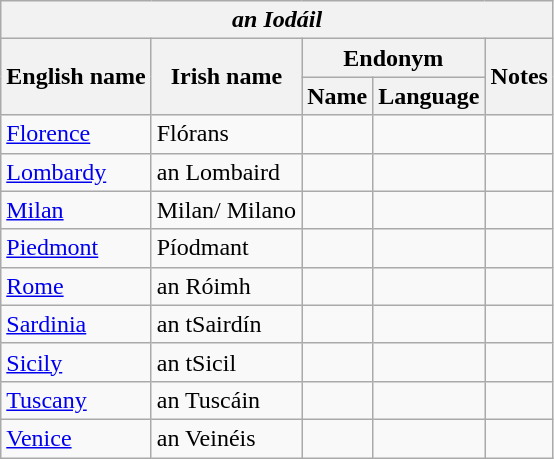<table class="wikitable sortable">
<tr>
<th colspan="5"> <em>an Iodáil</em></th>
</tr>
<tr>
<th rowspan="2">English name</th>
<th rowspan="2">Irish name</th>
<th colspan="2">Endonym</th>
<th rowspan="2">Notes</th>
</tr>
<tr>
<th>Name</th>
<th>Language</th>
</tr>
<tr>
<td><a href='#'>Florence</a></td>
<td>Flórans</td>
<td></td>
<td></td>
<td></td>
</tr>
<tr>
<td><a href='#'>Lombardy</a></td>
<td>an Lombaird</td>
<td></td>
<td></td>
<td></td>
</tr>
<tr>
<td><a href='#'>Milan</a></td>
<td>Milan/ Milano</td>
<td></td>
<td></td>
<td></td>
</tr>
<tr>
<td><a href='#'>Piedmont</a></td>
<td>Píodmant</td>
<td></td>
<td></td>
<td></td>
</tr>
<tr>
<td><a href='#'>Rome</a></td>
<td>an Róimh</td>
<td></td>
<td></td>
<td></td>
</tr>
<tr>
<td><a href='#'>Sardinia</a></td>
<td>an tSairdín</td>
<td></td>
<td></td>
<td></td>
</tr>
<tr>
<td><a href='#'>Sicily</a></td>
<td>an tSicil</td>
<td></td>
<td></td>
<td></td>
</tr>
<tr>
<td><a href='#'>Tuscany</a></td>
<td>an Tuscáin</td>
<td></td>
<td></td>
<td></td>
</tr>
<tr>
<td><a href='#'>Venice</a></td>
<td>an Veinéis</td>
<td></td>
<td></td>
<td></td>
</tr>
</table>
